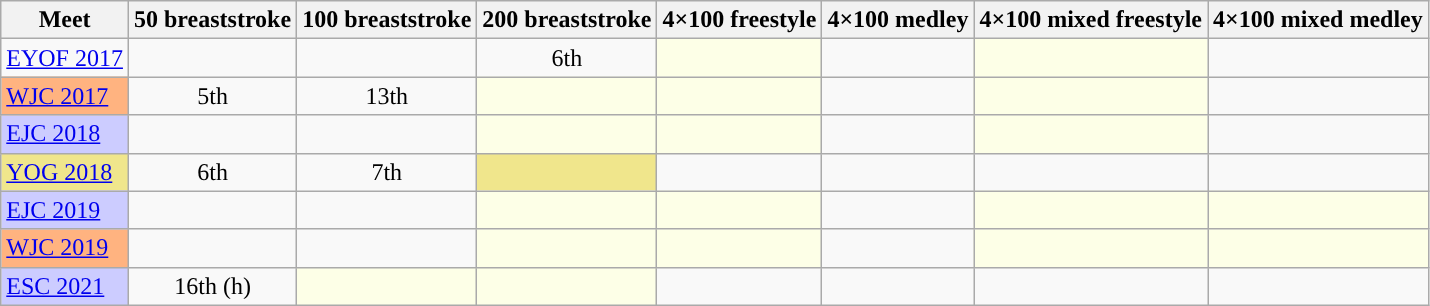<table class="sortable wikitable">
<tr>
<th>Meet</th>
<th class="unsortable">50 breaststroke</th>
<th class="unsortable">100 breaststroke</th>
<th class="unsortable">200 breaststroke</th>
<th class="unsortable">4×100 freestyle</th>
<th class="unsortable">4×100 medley</th>
<th class="unsortable">4×100 mixed freestyle</th>
<th class="unsortable">4×100 mixed medley</th>
</tr>
<tr>
<td><a href='#'>EYOF 2017</a></td>
<td></td>
<td align="center"></td>
<td align="center">6th</td>
<td style="background:#fdffe7"></td>
<td align="center"></td>
<td style="background:#fdffe7"></td>
<td align="center"></td>
</tr>
<tr>
<td style="background:#ffb380"><a href='#'>WJC 2017</a></td>
<td align="center">5th</td>
<td align="center">13th</td>
<td style="background:#fdffe7"></td>
<td style="background:#fdffe7"></td>
<td align="center"></td>
<td style="background:#fdffe7"></td>
<td align="center"></td>
</tr>
<tr>
<td style="background:#ccccff"><a href='#'>EJC 2018</a></td>
<td align="center"></td>
<td align="center"></td>
<td style="background:#fdffe7"></td>
<td style="background:#fdffe7"></td>
<td align="center"></td>
<td style="background:#fdffe7"></td>
<td align="center"></td>
</tr>
<tr>
<td style="background:#f0e68c"><a href='#'>YOG 2018</a></td>
<td align="center">6th</td>
<td align="center">7th</td>
<td style="background:#f0e68c"></td>
<td align="center"></td>
<td align="center"></td>
<td align="center"></td>
<td align="center"></td>
</tr>
<tr>
<td style="background:#ccccff"><a href='#'>EJC 2019</a></td>
<td align="center"></td>
<td align="center"></td>
<td style="background:#fdffe7"></td>
<td style="background:#fdffe7"></td>
<td align="center"></td>
<td style="background:#fdffe7"></td>
<td style="background:#fdffe7"></td>
</tr>
<tr>
<td style="background:#ffb380"><a href='#'>WJC 2019</a></td>
<td align="center"></td>
<td align="center"></td>
<td style="background:#fdffe7"></td>
<td style="background:#fdffe7"></td>
<td align="center"></td>
<td style="background:#fdffe7"></td>
<td style="background:#fdffe7"></td>
</tr>
<tr>
<td style="background:#ccccff"><a href='#'>ESC 2021</a></td>
<td align="center">16th (h)</td>
<td style="background:#fdffe7"></td>
<td style="background:#fdffe7"></td>
<td></td>
<td></td>
<td></td>
<td></td>
</tr>
</table>
